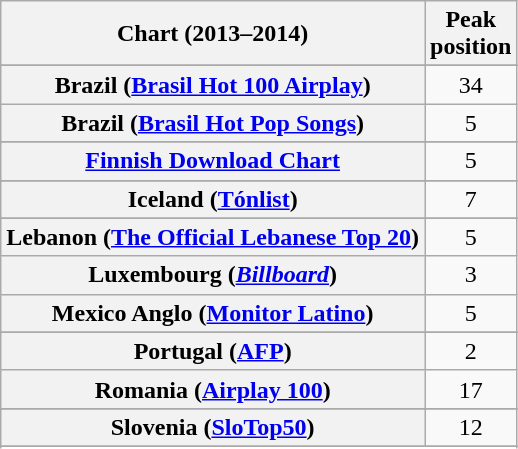<table class="wikitable sortable plainrowheaders" style="text-align:center">
<tr>
<th scope="col">Chart (2013–2014)</th>
<th scope="col">Peak<br>position</th>
</tr>
<tr>
</tr>
<tr>
</tr>
<tr>
</tr>
<tr>
</tr>
<tr>
</tr>
<tr>
<th scope="row">Brazil (<a href='#'>Brasil Hot 100 Airplay</a>)</th>
<td>34</td>
</tr>
<tr>
<th scope="row">Brazil (<a href='#'>Brasil Hot Pop Songs</a>)</th>
<td>5</td>
</tr>
<tr>
</tr>
<tr>
</tr>
<tr>
</tr>
<tr>
</tr>
<tr>
<th scope="row"><a href='#'>Finnish Download Chart</a></th>
<td>5</td>
</tr>
<tr>
</tr>
<tr>
</tr>
<tr>
<th scope="row">Iceland (<a href='#'>Tónlist</a>)</th>
<td>7</td>
</tr>
<tr>
</tr>
<tr>
</tr>
<tr>
</tr>
<tr>
</tr>
<tr>
<th scope="row">Lebanon (<a href='#'>The Official Lebanese Top 20</a>)</th>
<td>5</td>
</tr>
<tr>
<th scope="row">Luxembourg (<a href='#'><em>Billboard</em></a>)</th>
<td>3</td>
</tr>
<tr>
<th scope="row">Mexico Anglo (<a href='#'>Monitor Latino</a>)</th>
<td>5</td>
</tr>
<tr>
</tr>
<tr>
</tr>
<tr>
</tr>
<tr>
</tr>
<tr>
</tr>
<tr>
<th scope="row">Portugal (<a href='#'>AFP</a>)</th>
<td>2</td>
</tr>
<tr>
<th scope="row">Romania (<a href='#'>Airplay 100</a>)</th>
<td>17</td>
</tr>
<tr>
</tr>
<tr>
</tr>
<tr>
<th scope="row">Slovenia (<a href='#'>SloTop50</a>)</th>
<td>12</td>
</tr>
<tr>
</tr>
<tr>
</tr>
<tr>
</tr>
<tr>
</tr>
<tr>
</tr>
<tr>
</tr>
<tr>
</tr>
<tr>
</tr>
<tr>
</tr>
<tr>
</tr>
<tr>
</tr>
<tr>
</tr>
</table>
